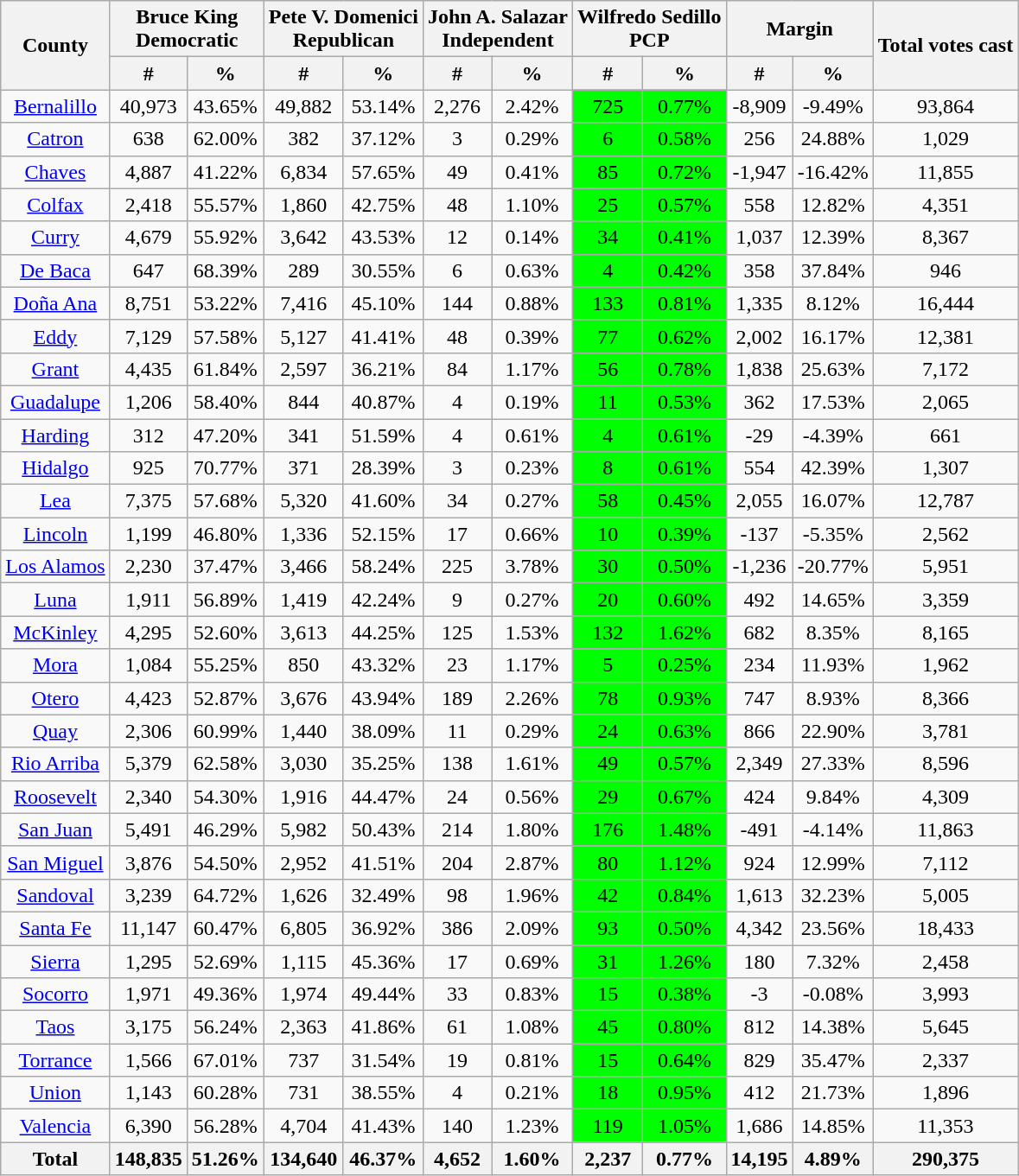<table class="wikitable sortable" style="text-align:center">
<tr>
<th style="text-align:center;" rowspan="2">County</th>
<th style="text-align:center;" colspan="2">Bruce King<br>Democratic</th>
<th style="text-align:center;" colspan="2">Pete V. Domenici<br>Republican</th>
<th style="text-align:center;" colspan="2">John A. Salazar<br>Independent</th>
<th style="text-align:center;" colspan="2">Wilfredo Sedillo<br>PCP</th>
<th style="text-align:center;" colspan="2">Margin</th>
<th style="text-align:center;" rowspan="2">Total votes cast</th>
</tr>
<tr>
<th style="text-align:center;" data-sort-type="number">#</th>
<th style="text-align:center;" data-sort-type="number">%</th>
<th style="text-align:center;" data-sort-type="number">#</th>
<th style="text-align:center;" data-sort-type="number">%</th>
<th style="text-align:center;" data-sort-type="number">#</th>
<th style="text-align:center;" data-sort-type="number">%</th>
<th style="text-align:center;" data-sort-type="number">#</th>
<th style="text-align:center;" data-sort-type="number">%</th>
<th style="text-align:center;" data-sort-type="number">#</th>
<th style="text-align:center;" data-sort-type="number">%</th>
</tr>
<tr style="text-align:center;">
<td><a href='#'>Bernalillo</a></td>
<td>40,973</td>
<td>43.65%</td>
<td>49,882</td>
<td>53.14%</td>
<td>2,276</td>
<td>2.42%</td>
<td bgcolor="#00FF00">725</td>
<td bgcolor="#00FF00">0.77%</td>
<td>-8,909</td>
<td>-9.49%</td>
<td>93,864</td>
</tr>
<tr style="text-align:center;">
<td><a href='#'>Catron</a></td>
<td>638</td>
<td>62.00%</td>
<td>382</td>
<td>37.12%</td>
<td>3</td>
<td>0.29%</td>
<td bgcolor="#00FF00">6</td>
<td bgcolor="#00FF00">0.58%</td>
<td>256</td>
<td>24.88%</td>
<td>1,029</td>
</tr>
<tr style="text-align:center;">
<td><a href='#'>Chaves</a></td>
<td>4,887</td>
<td>41.22%</td>
<td>6,834</td>
<td>57.65%</td>
<td>49</td>
<td>0.41%</td>
<td bgcolor="#00FF00">85</td>
<td bgcolor="#00FF00">0.72%</td>
<td>-1,947</td>
<td>-16.42%</td>
<td>11,855</td>
</tr>
<tr style="text-align:center;">
<td><a href='#'>Colfax</a></td>
<td>2,418</td>
<td>55.57%</td>
<td>1,860</td>
<td>42.75%</td>
<td>48</td>
<td>1.10%</td>
<td bgcolor="#00FF00">25</td>
<td bgcolor="#00FF00">0.57%</td>
<td>558</td>
<td>12.82%</td>
<td>4,351</td>
</tr>
<tr style="text-align:center;">
<td><a href='#'>Curry</a></td>
<td>4,679</td>
<td>55.92%</td>
<td>3,642</td>
<td>43.53%</td>
<td>12</td>
<td>0.14%</td>
<td bgcolor="#00FF00">34</td>
<td bgcolor="#00FF00">0.41%</td>
<td>1,037</td>
<td>12.39%</td>
<td>8,367</td>
</tr>
<tr style="text-align:center;">
<td><a href='#'>De Baca</a></td>
<td>647</td>
<td>68.39%</td>
<td>289</td>
<td>30.55%</td>
<td>6</td>
<td>0.63%</td>
<td bgcolor="#00FF00">4</td>
<td bgcolor="#00FF00">0.42%</td>
<td>358</td>
<td>37.84%</td>
<td>946</td>
</tr>
<tr style="text-align:center;">
<td><a href='#'>Doña Ana</a></td>
<td>8,751</td>
<td>53.22%</td>
<td>7,416</td>
<td>45.10%</td>
<td>144</td>
<td>0.88%</td>
<td bgcolor="#00FF00">133</td>
<td bgcolor="#00FF00">0.81%</td>
<td>1,335</td>
<td>8.12%</td>
<td>16,444</td>
</tr>
<tr style="text-align:center;">
<td><a href='#'>Eddy</a></td>
<td>7,129</td>
<td>57.58%</td>
<td>5,127</td>
<td>41.41%</td>
<td>48</td>
<td>0.39%</td>
<td bgcolor="#00FF00">77</td>
<td bgcolor="#00FF00">0.62%</td>
<td>2,002</td>
<td>16.17%</td>
<td>12,381</td>
</tr>
<tr style="text-align:center;">
<td><a href='#'>Grant</a></td>
<td>4,435</td>
<td>61.84%</td>
<td>2,597</td>
<td>36.21%</td>
<td>84</td>
<td>1.17%</td>
<td bgcolor="#00FF00">56</td>
<td bgcolor="#00FF00">0.78%</td>
<td>1,838</td>
<td>25.63%</td>
<td>7,172</td>
</tr>
<tr style="text-align:center;">
<td><a href='#'>Guadalupe</a></td>
<td>1,206</td>
<td>58.40%</td>
<td>844</td>
<td>40.87%</td>
<td>4</td>
<td>0.19%</td>
<td bgcolor="#00FF00">11</td>
<td bgcolor="#00FF00">0.53%</td>
<td>362</td>
<td>17.53%</td>
<td>2,065</td>
</tr>
<tr style="text-align:center;">
<td><a href='#'>Harding</a></td>
<td>312</td>
<td>47.20%</td>
<td>341</td>
<td>51.59%</td>
<td>4</td>
<td>0.61%</td>
<td bgcolor="#00FF00">4</td>
<td bgcolor="#00FF00">0.61%</td>
<td>-29</td>
<td>-4.39%</td>
<td>661</td>
</tr>
<tr style="text-align:center;">
<td><a href='#'>Hidalgo</a></td>
<td>925</td>
<td>70.77%</td>
<td>371</td>
<td>28.39%</td>
<td>3</td>
<td>0.23%</td>
<td bgcolor="#00FF00">8</td>
<td bgcolor="#00FF00">0.61%</td>
<td>554</td>
<td>42.39%</td>
<td>1,307</td>
</tr>
<tr style="text-align:center;">
<td><a href='#'>Lea</a></td>
<td>7,375</td>
<td>57.68%</td>
<td>5,320</td>
<td>41.60%</td>
<td>34</td>
<td>0.27%</td>
<td bgcolor="#00FF00">58</td>
<td bgcolor="#00FF00">0.45%</td>
<td>2,055</td>
<td>16.07%</td>
<td>12,787</td>
</tr>
<tr style="text-align:center;">
<td><a href='#'>Lincoln</a></td>
<td>1,199</td>
<td>46.80%</td>
<td>1,336</td>
<td>52.15%</td>
<td>17</td>
<td>0.66%</td>
<td bgcolor="#00FF00">10</td>
<td bgcolor="#00FF00">0.39%</td>
<td>-137</td>
<td>-5.35%</td>
<td>2,562</td>
</tr>
<tr style="text-align:center;">
<td><a href='#'>Los Alamos</a></td>
<td>2,230</td>
<td>37.47%</td>
<td>3,466</td>
<td>58.24%</td>
<td>225</td>
<td>3.78%</td>
<td bgcolor="#00FF00">30</td>
<td bgcolor="#00FF00">0.50%</td>
<td>-1,236</td>
<td>-20.77%</td>
<td>5,951</td>
</tr>
<tr style="text-align:center;">
<td><a href='#'>Luna</a></td>
<td>1,911</td>
<td>56.89%</td>
<td>1,419</td>
<td>42.24%</td>
<td>9</td>
<td>0.27%</td>
<td bgcolor="#00FF00">20</td>
<td bgcolor="#00FF00">0.60%</td>
<td>492</td>
<td>14.65%</td>
<td>3,359</td>
</tr>
<tr style="text-align:center;">
<td><a href='#'>McKinley</a></td>
<td>4,295</td>
<td>52.60%</td>
<td>3,613</td>
<td>44.25%</td>
<td>125</td>
<td>1.53%</td>
<td bgcolor="#00FF00">132</td>
<td bgcolor="#00FF00">1.62%</td>
<td>682</td>
<td>8.35%</td>
<td>8,165</td>
</tr>
<tr style="text-align:center;">
<td><a href='#'>Mora</a></td>
<td>1,084</td>
<td>55.25%</td>
<td>850</td>
<td>43.32%</td>
<td>23</td>
<td>1.17%</td>
<td bgcolor="#00FF00">5</td>
<td bgcolor="#00FF00">0.25%</td>
<td>234</td>
<td>11.93%</td>
<td>1,962</td>
</tr>
<tr style="text-align:center;">
<td><a href='#'>Otero</a></td>
<td>4,423</td>
<td>52.87%</td>
<td>3,676</td>
<td>43.94%</td>
<td>189</td>
<td>2.26%</td>
<td bgcolor="#00FF00">78</td>
<td bgcolor="#00FF00">0.93%</td>
<td>747</td>
<td>8.93%</td>
<td>8,366</td>
</tr>
<tr style="text-align:center;">
<td><a href='#'>Quay</a></td>
<td>2,306</td>
<td>60.99%</td>
<td>1,440</td>
<td>38.09%</td>
<td>11</td>
<td>0.29%</td>
<td bgcolor="#00FF00">24</td>
<td bgcolor="#00FF00">0.63%</td>
<td>866</td>
<td>22.90%</td>
<td>3,781</td>
</tr>
<tr style="text-align:center;">
<td><a href='#'>Rio Arriba</a></td>
<td>5,379</td>
<td>62.58%</td>
<td>3,030</td>
<td>35.25%</td>
<td>138</td>
<td>1.61%</td>
<td bgcolor="#00FF00">49</td>
<td bgcolor="#00FF00">0.57%</td>
<td>2,349</td>
<td>27.33%</td>
<td>8,596</td>
</tr>
<tr style="text-align:center;">
<td><a href='#'>Roosevelt</a></td>
<td>2,340</td>
<td>54.30%</td>
<td>1,916</td>
<td>44.47%</td>
<td>24</td>
<td>0.56%</td>
<td bgcolor="#00FF00">29</td>
<td bgcolor="#00FF00">0.67%</td>
<td>424</td>
<td>9.84%</td>
<td>4,309</td>
</tr>
<tr style="text-align:center;">
<td><a href='#'>San Juan</a></td>
<td>5,491</td>
<td>46.29%</td>
<td>5,982</td>
<td>50.43%</td>
<td>214</td>
<td>1.80%</td>
<td bgcolor="#00FF00">176</td>
<td bgcolor="#00FF00">1.48%</td>
<td>-491</td>
<td>-4.14%</td>
<td>11,863</td>
</tr>
<tr style="text-align:center;">
<td><a href='#'>San Miguel</a></td>
<td>3,876</td>
<td>54.50%</td>
<td>2,952</td>
<td>41.51%</td>
<td>204</td>
<td>2.87%</td>
<td bgcolor="#00FF00">80</td>
<td bgcolor="#00FF00">1.12%</td>
<td>924</td>
<td>12.99%</td>
<td>7,112</td>
</tr>
<tr style="text-align:center;">
<td><a href='#'>Sandoval</a></td>
<td>3,239</td>
<td>64.72%</td>
<td>1,626</td>
<td>32.49%</td>
<td>98</td>
<td>1.96%</td>
<td bgcolor="#00FF00">42</td>
<td bgcolor="#00FF00">0.84%</td>
<td>1,613</td>
<td>32.23%</td>
<td>5,005</td>
</tr>
<tr style="text-align:center;">
<td><a href='#'>Santa Fe</a></td>
<td>11,147</td>
<td>60.47%</td>
<td>6,805</td>
<td>36.92%</td>
<td>386</td>
<td>2.09%</td>
<td bgcolor="#00FF00">93</td>
<td bgcolor="#00FF00">0.50%</td>
<td>4,342</td>
<td>23.56%</td>
<td>18,433</td>
</tr>
<tr style="text-align:center;">
<td><a href='#'>Sierra</a></td>
<td>1,295</td>
<td>52.69%</td>
<td>1,115</td>
<td>45.36%</td>
<td>17</td>
<td>0.69%</td>
<td bgcolor="#00FF00">31</td>
<td bgcolor="#00FF00">1.26%</td>
<td>180</td>
<td>7.32%</td>
<td>2,458</td>
</tr>
<tr style="text-align:center;">
<td><a href='#'>Socorro</a></td>
<td>1,971</td>
<td>49.36%</td>
<td>1,974</td>
<td>49.44%</td>
<td>33</td>
<td>0.83%</td>
<td bgcolor="#00FF00">15</td>
<td bgcolor="#00FF00">0.38%</td>
<td>-3</td>
<td>-0.08%</td>
<td>3,993</td>
</tr>
<tr style="text-align:center;">
<td><a href='#'>Taos</a></td>
<td>3,175</td>
<td>56.24%</td>
<td>2,363</td>
<td>41.86%</td>
<td>61</td>
<td>1.08%</td>
<td bgcolor="#00FF00">45</td>
<td bgcolor="#00FF00">0.80%</td>
<td>812</td>
<td>14.38%</td>
<td>5,645</td>
</tr>
<tr style="text-align:center;">
<td><a href='#'>Torrance</a></td>
<td>1,566</td>
<td>67.01%</td>
<td>737</td>
<td>31.54%</td>
<td>19</td>
<td>0.81%</td>
<td bgcolor="#00FF00">15</td>
<td bgcolor="#00FF00">0.64%</td>
<td>829</td>
<td>35.47%</td>
<td>2,337</td>
</tr>
<tr style="text-align:center;">
<td><a href='#'>Union</a></td>
<td>1,143</td>
<td>60.28%</td>
<td>731</td>
<td>38.55%</td>
<td>4</td>
<td>0.21%</td>
<td bgcolor="#00FF00">18</td>
<td bgcolor="#00FF00">0.95%</td>
<td>412</td>
<td>21.73%</td>
<td>1,896</td>
</tr>
<tr style="text-align:center;">
<td><a href='#'>Valencia</a></td>
<td>6,390</td>
<td>56.28%</td>
<td>4,704</td>
<td>41.43%</td>
<td>140</td>
<td>1.23%</td>
<td bgcolor="#00FF00">119</td>
<td bgcolor="#00FF00">1.05%</td>
<td>1,686</td>
<td>14.85%</td>
<td>11,353</td>
</tr>
<tr style="text-align:center;">
<th>Total</th>
<th>148,835</th>
<th>51.26%</th>
<th>134,640</th>
<th>46.37%</th>
<th>4,652</th>
<th>1.60%</th>
<th>2,237</th>
<th>0.77%</th>
<th>14,195</th>
<th>4.89%</th>
<th>290,375</th>
</tr>
</table>
